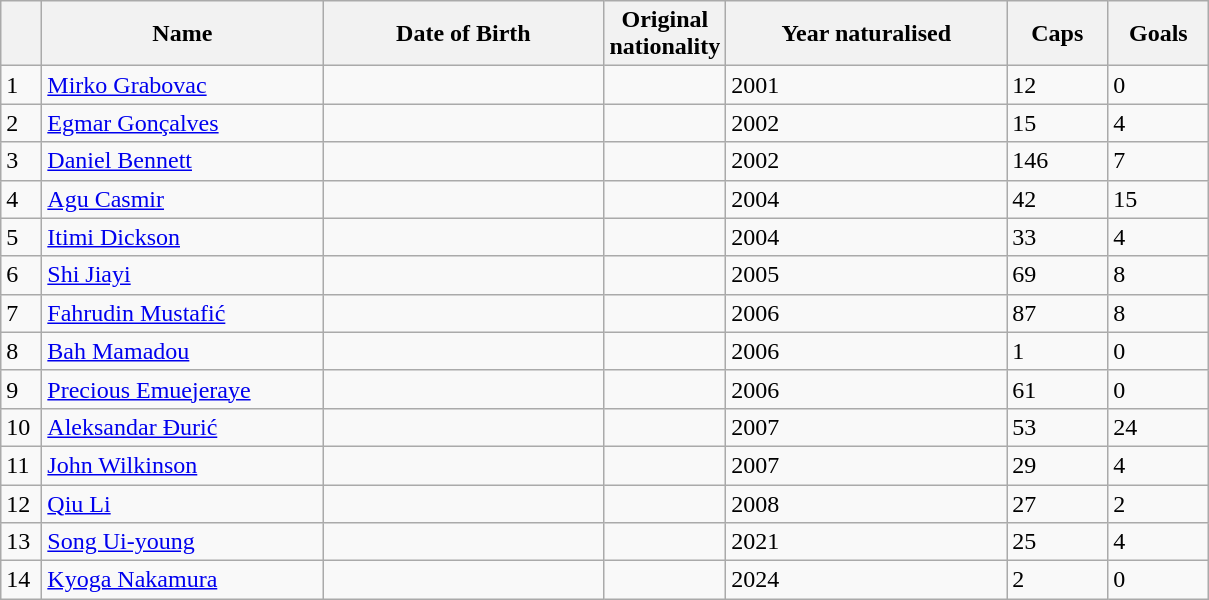<table class="wikitable sortable">
<tr>
<th width="20"></th>
<th width="180" align="left" valign="center">Name</th>
<th width="180" align="left" valign="center">Date of Birth</th>
<th width="60" align="left" valign="center">Original nationality</th>
<th width="180" align="left" valign="center">Year naturalised</th>
<th width="60" align="left" valign="center">Caps</th>
<th width="60" align="left" valign="center">Goals</th>
</tr>
<tr>
<td>1</td>
<td><a href='#'>Mirko Grabovac</a></td>
<td></td>
<td></td>
<td>2001</td>
<td>12</td>
<td>0</td>
</tr>
<tr>
<td>2</td>
<td><a href='#'>Egmar Gonçalves</a></td>
<td></td>
<td></td>
<td>2002</td>
<td>15</td>
<td>4</td>
</tr>
<tr>
<td>3</td>
<td><a href='#'>Daniel Bennett</a></td>
<td></td>
<td></td>
<td>2002</td>
<td>146</td>
<td>7</td>
</tr>
<tr>
<td>4</td>
<td><a href='#'>Agu Casmir</a></td>
<td></td>
<td></td>
<td>2004</td>
<td>42</td>
<td>15</td>
</tr>
<tr>
<td>5</td>
<td><a href='#'>Itimi Dickson</a></td>
<td></td>
<td></td>
<td>2004</td>
<td>33</td>
<td>4</td>
</tr>
<tr>
<td>6</td>
<td><a href='#'>Shi Jiayi</a></td>
<td></td>
<td></td>
<td>2005</td>
<td>69</td>
<td>8</td>
</tr>
<tr>
<td>7</td>
<td><a href='#'>Fahrudin Mustafić</a></td>
<td></td>
<td></td>
<td>2006</td>
<td>87</td>
<td>8</td>
</tr>
<tr>
<td>8</td>
<td><a href='#'>Bah Mamadou</a></td>
<td></td>
<td></td>
<td>2006</td>
<td>1</td>
<td>0</td>
</tr>
<tr>
<td>9</td>
<td><a href='#'>Precious Emuejeraye</a></td>
<td></td>
<td></td>
<td>2006</td>
<td>61</td>
<td>0</td>
</tr>
<tr>
<td>10</td>
<td><a href='#'>Aleksandar Đurić</a></td>
<td></td>
<td></td>
<td>2007</td>
<td>53</td>
<td>24</td>
</tr>
<tr>
<td>11</td>
<td><a href='#'>John Wilkinson</a></td>
<td></td>
<td></td>
<td>2007</td>
<td>29</td>
<td>4</td>
</tr>
<tr>
<td>12</td>
<td><a href='#'>Qiu Li</a></td>
<td></td>
<td></td>
<td>2008</td>
<td>27</td>
<td>2</td>
</tr>
<tr>
<td>13</td>
<td><a href='#'>Song Ui-young</a></td>
<td></td>
<td></td>
<td>2021</td>
<td>25</td>
<td>4</td>
</tr>
<tr>
<td>14</td>
<td><a href='#'>Kyoga Nakamura</a></td>
<td></td>
<td></td>
<td>2024</td>
<td>2</td>
<td>0</td>
</tr>
</table>
